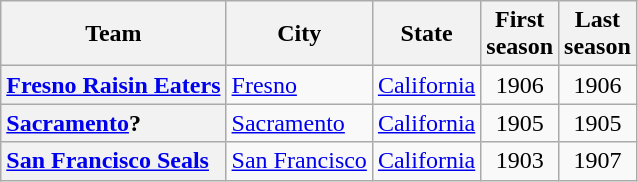<table class="wikitable sortable plainrowheaders" style="text-align:left">
<tr>
<th scope="col">Team</th>
<th scope="col">City</th>
<th scope="col">State</th>
<th scope="col">First<br>season</th>
<th scope="col">Last<br>season</th>
</tr>
<tr>
<th scope="row" style="text-align:left"><a href='#'>Fresno Raisin Eaters</a></th>
<td><a href='#'>Fresno</a></td>
<td><a href='#'>California</a></td>
<td style="text-align:center">1906</td>
<td style="text-align:center">1906</td>
</tr>
<tr>
<th scope="row" style="text-align:left"><a href='#'>Sacramento</a>?</th>
<td><a href='#'>Sacramento</a></td>
<td><a href='#'>California</a></td>
<td style="text-align:center">1905</td>
<td style="text-align:center">1905</td>
</tr>
<tr>
<th scope="row" style="text-align:left"><a href='#'>San Francisco Seals</a></th>
<td><a href='#'>San Francisco</a></td>
<td><a href='#'>California</a></td>
<td style="text-align:center">1903</td>
<td style="text-align:center">1907</td>
</tr>
</table>
